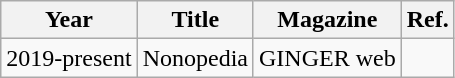<table class="wikitable">
<tr>
<th>Year</th>
<th>Title</th>
<th>Magazine</th>
<th>Ref.</th>
</tr>
<tr>
<td>2019-present</td>
<td>Nonopedia</td>
<td>GINGER web</td>
<td></td>
</tr>
</table>
